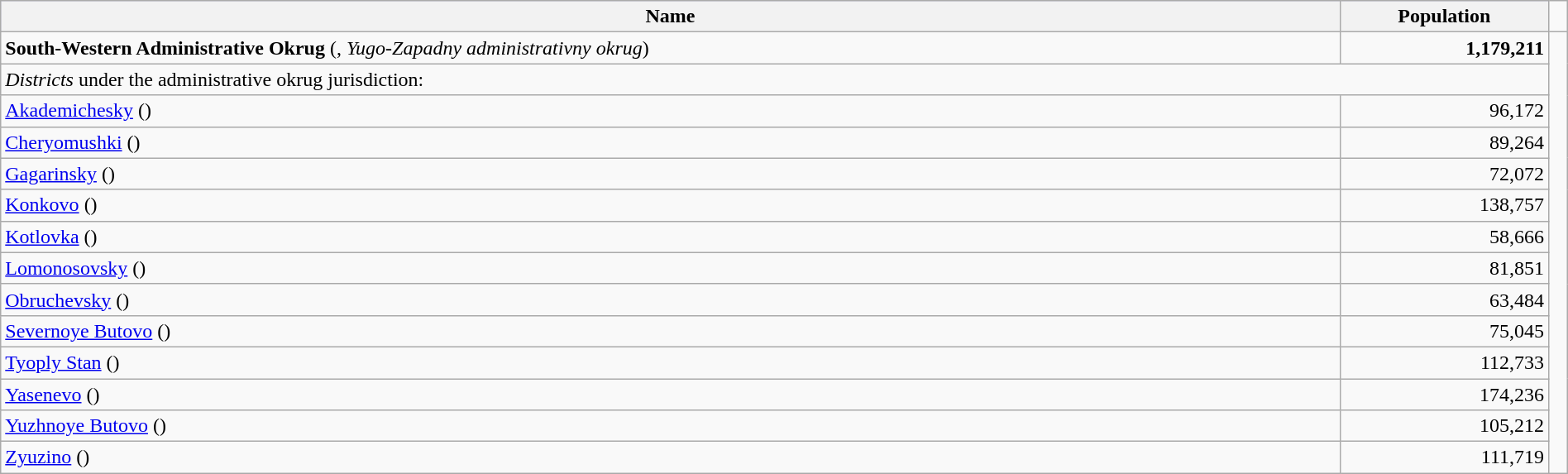<table width=100% class="wikitable">
<tr bgcolor="#CCCCFF" align="left">
<th>Name</th>
<th>Population</th>
</tr>
<tr>
<td><strong>South-Western Administrative Okrug</strong> (, <em>Yugo-Zapadny administrativny okrug</em>)</td>
<td align="right"><strong>1,179,211</strong></td>
<td rowspan=14></td>
</tr>
<tr valign="top">
<td colspan=2><em>Districts</em> under the administrative okrug jurisdiction:</td>
</tr>
<tr>
<td><a href='#'>Akademichesky</a> ()</td>
<td align="right">96,172</td>
</tr>
<tr>
<td><a href='#'>Cheryomushki</a> ()</td>
<td align="right">89,264</td>
</tr>
<tr>
<td><a href='#'>Gagarinsky</a> ()</td>
<td align="right">72,072</td>
</tr>
<tr>
<td><a href='#'>Konkovo</a> ()</td>
<td align="right">138,757</td>
</tr>
<tr>
<td><a href='#'>Kotlovka</a> ()</td>
<td align="right">58,666</td>
</tr>
<tr>
<td><a href='#'>Lomonosovsky</a> ()</td>
<td align="right">81,851</td>
</tr>
<tr>
<td><a href='#'>Obruchevsky</a> ()</td>
<td align="right">63,484</td>
</tr>
<tr>
<td><a href='#'>Severnoye Butovo</a> ()</td>
<td align="right">75,045</td>
</tr>
<tr>
<td><a href='#'>Tyoply Stan</a> ()</td>
<td align="right">112,733</td>
</tr>
<tr>
<td><a href='#'>Yasenevo</a> ()</td>
<td align="right">174,236</td>
</tr>
<tr>
<td><a href='#'>Yuzhnoye Butovo</a> ()</td>
<td align="right">105,212</td>
</tr>
<tr>
<td><a href='#'>Zyuzino</a> ()</td>
<td align="right">111,719</td>
</tr>
</table>
